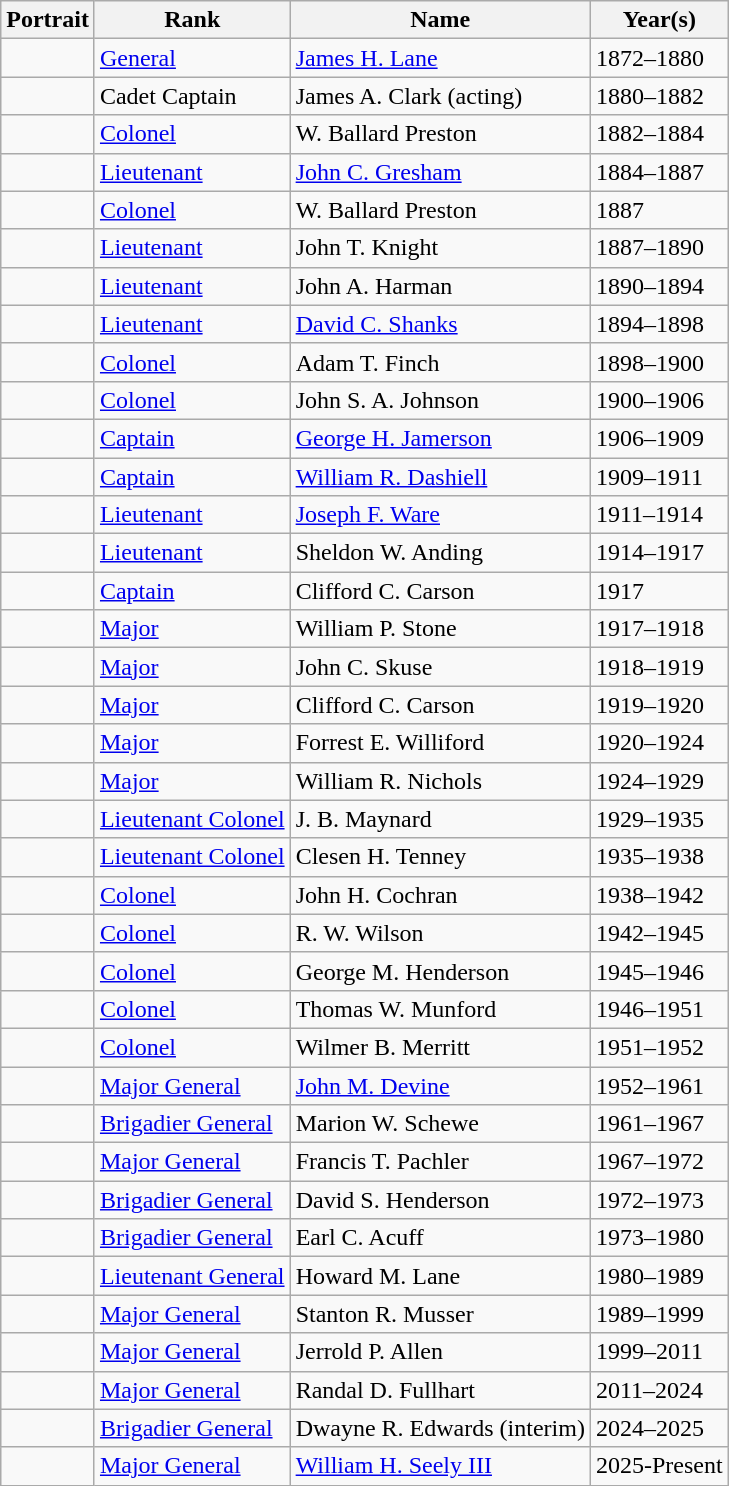<table class="wikitable" border="1">
<tr>
<th>Portrait</th>
<th>Rank</th>
<th>Name</th>
<th>Year(s)</th>
</tr>
<tr>
<td></td>
<td><a href='#'>General</a></td>
<td><a href='#'>James H. Lane</a></td>
<td>1872–1880</td>
</tr>
<tr>
<td></td>
<td>Cadet Captain</td>
<td>James A. Clark (acting)</td>
<td>1880–1882</td>
</tr>
<tr>
<td></td>
<td><a href='#'>Colonel</a></td>
<td>W. Ballard Preston</td>
<td>1882–1884</td>
</tr>
<tr>
<td></td>
<td><a href='#'>Lieutenant</a></td>
<td><a href='#'>John C. Gresham</a></td>
<td>1884–1887</td>
</tr>
<tr>
<td></td>
<td><a href='#'>Colonel</a></td>
<td>W. Ballard Preston</td>
<td>1887</td>
</tr>
<tr>
<td></td>
<td><a href='#'>Lieutenant</a></td>
<td>John T. Knight</td>
<td>1887–1890</td>
</tr>
<tr>
<td></td>
<td><a href='#'>Lieutenant</a></td>
<td>John A. Harman</td>
<td>1890–1894</td>
</tr>
<tr>
<td></td>
<td><a href='#'>Lieutenant</a></td>
<td><a href='#'>David C. Shanks</a></td>
<td>1894–1898</td>
</tr>
<tr>
<td></td>
<td><a href='#'>Colonel</a></td>
<td>Adam T. Finch</td>
<td>1898–1900</td>
</tr>
<tr>
<td></td>
<td><a href='#'>Colonel</a></td>
<td>John S. A. Johnson</td>
<td>1900–1906</td>
</tr>
<tr>
<td></td>
<td><a href='#'>Captain</a></td>
<td><a href='#'>George H. Jamerson</a></td>
<td>1906–1909</td>
</tr>
<tr>
<td></td>
<td><a href='#'>Captain</a></td>
<td><a href='#'>William R. Dashiell</a></td>
<td>1909–1911</td>
</tr>
<tr>
<td></td>
<td><a href='#'>Lieutenant</a></td>
<td><a href='#'>Joseph F. Ware</a></td>
<td>1911–1914</td>
</tr>
<tr>
<td></td>
<td><a href='#'>Lieutenant</a></td>
<td>Sheldon W. Anding</td>
<td>1914–1917</td>
</tr>
<tr>
<td></td>
<td><a href='#'>Captain</a></td>
<td>Clifford C. Carson</td>
<td>1917</td>
</tr>
<tr>
<td></td>
<td><a href='#'>Major</a></td>
<td>William P. Stone</td>
<td>1917–1918</td>
</tr>
<tr>
<td></td>
<td><a href='#'>Major</a></td>
<td>John C. Skuse</td>
<td>1918–1919</td>
</tr>
<tr>
<td></td>
<td><a href='#'>Major</a></td>
<td>Clifford C. Carson</td>
<td>1919–1920</td>
</tr>
<tr>
<td></td>
<td><a href='#'>Major</a></td>
<td>Forrest E. Williford</td>
<td>1920–1924</td>
</tr>
<tr>
<td></td>
<td><a href='#'>Major</a></td>
<td>William R. Nichols</td>
<td>1924–1929</td>
</tr>
<tr>
<td></td>
<td><a href='#'>Lieutenant Colonel</a></td>
<td>J. B. Maynard</td>
<td>1929–1935</td>
</tr>
<tr>
<td></td>
<td><a href='#'>Lieutenant Colonel</a></td>
<td>Clesen H. Tenney</td>
<td>1935–1938</td>
</tr>
<tr>
<td></td>
<td><a href='#'>Colonel</a></td>
<td>John H. Cochran</td>
<td>1938–1942</td>
</tr>
<tr>
<td></td>
<td><a href='#'>Colonel</a></td>
<td>R. W. Wilson</td>
<td>1942–1945</td>
</tr>
<tr>
<td></td>
<td><a href='#'>Colonel</a></td>
<td>George M. Henderson</td>
<td>1945–1946</td>
</tr>
<tr>
<td></td>
<td><a href='#'>Colonel</a></td>
<td>Thomas W. Munford</td>
<td>1946–1951</td>
</tr>
<tr>
<td></td>
<td><a href='#'>Colonel</a></td>
<td>Wilmer B. Merritt</td>
<td>1951–1952</td>
</tr>
<tr>
<td></td>
<td><a href='#'>Major General</a></td>
<td><a href='#'>John M. Devine</a></td>
<td>1952–1961</td>
</tr>
<tr>
<td></td>
<td><a href='#'>Brigadier General</a></td>
<td>Marion W. Schewe</td>
<td>1961–1967</td>
</tr>
<tr>
<td></td>
<td><a href='#'>Major General</a></td>
<td>Francis T. Pachler</td>
<td>1967–1972</td>
</tr>
<tr>
<td></td>
<td><a href='#'>Brigadier General</a></td>
<td>David S. Henderson</td>
<td>1972–1973</td>
</tr>
<tr>
<td></td>
<td><a href='#'>Brigadier General</a></td>
<td>Earl C. Acuff</td>
<td>1973–1980</td>
</tr>
<tr>
<td></td>
<td><a href='#'>Lieutenant General</a></td>
<td>Howard M. Lane</td>
<td>1980–1989</td>
</tr>
<tr>
<td></td>
<td><a href='#'>Major General</a></td>
<td>Stanton R. Musser</td>
<td>1989–1999</td>
</tr>
<tr>
<td></td>
<td><a href='#'>Major General</a></td>
<td>Jerrold P. Allen</td>
<td>1999–2011</td>
</tr>
<tr>
<td></td>
<td><a href='#'>Major General</a></td>
<td>Randal D. Fullhart</td>
<td>2011–2024</td>
</tr>
<tr>
<td></td>
<td><a href='#'>Brigadier General</a></td>
<td>Dwayne R. Edwards (interim)</td>
<td>2024–2025</td>
</tr>
<tr>
<td></td>
<td><a href='#'>Major General</a></td>
<td><a href='#'>William H. Seely III</a></td>
<td>2025-Present</td>
</tr>
</table>
